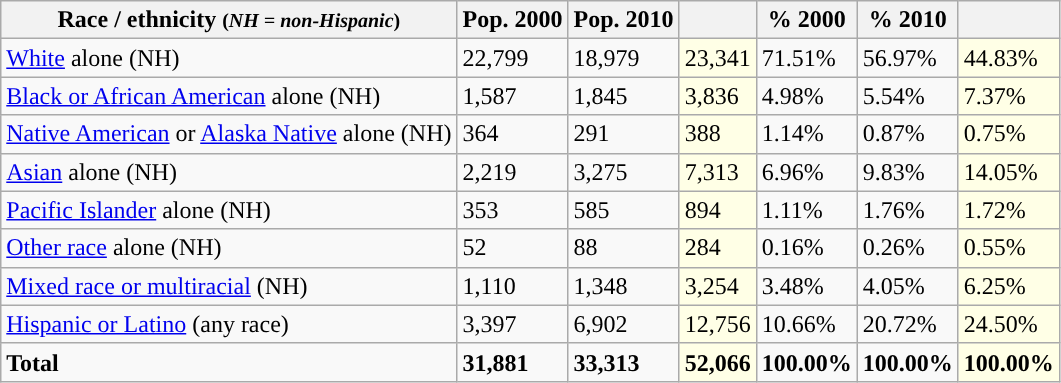<table class="wikitable">
<tr>
<th>Race / ethnicity <small>(<em>NH = non-Hispanic</em>)</small></th>
<th>Pop. 2000</th>
<th>Pop. 2010</th>
<th></th>
<th>% 2000</th>
<th>% 2010</th>
<th></th>
</tr>
<tr>
<td><a href='#'>White</a> alone (NH)</td>
<td>22,799</td>
<td>18,979</td>
<td style='background: #ffffe6;'>23,341</td>
<td>71.51%</td>
<td>56.97%</td>
<td style='background: #ffffe6;'>44.83%</td>
</tr>
<tr>
<td><a href='#'>Black or African American</a> alone (NH)</td>
<td>1,587</td>
<td>1,845</td>
<td style='background: #ffffe6;'>3,836</td>
<td>4.98%</td>
<td>5.54%</td>
<td style='background: #ffffe6;'>7.37%</td>
</tr>
<tr>
<td><a href='#'>Native American</a> or <a href='#'>Alaska Native</a> alone (NH)</td>
<td>364</td>
<td>291</td>
<td style='background: #ffffe6;'>388</td>
<td>1.14%</td>
<td>0.87%</td>
<td style='background: #ffffe6;'>0.75%</td>
</tr>
<tr>
<td><a href='#'>Asian</a> alone (NH)</td>
<td>2,219</td>
<td>3,275</td>
<td style='background: #ffffe6;'>7,313</td>
<td>6.96%</td>
<td>9.83%</td>
<td style='background: #ffffe6;'>14.05%</td>
</tr>
<tr>
<td><a href='#'>Pacific Islander</a> alone (NH)</td>
<td>353</td>
<td>585</td>
<td style='background: #ffffe6;'>894</td>
<td>1.11%</td>
<td>1.76%</td>
<td style='background: #ffffe6;'>1.72%</td>
</tr>
<tr>
<td><a href='#'>Other race</a> alone (NH)</td>
<td>52</td>
<td>88</td>
<td style='background: #ffffe6;'>284</td>
<td>0.16%</td>
<td>0.26%</td>
<td style='background: #ffffe6;'>0.55%</td>
</tr>
<tr>
<td><a href='#'>Mixed race or multiracial</a> (NH)</td>
<td>1,110</td>
<td>1,348</td>
<td style='background: #ffffe6;'>3,254</td>
<td>3.48%</td>
<td>4.05%</td>
<td style='background: #ffffe6;'>6.25%</td>
</tr>
<tr>
<td><a href='#'>Hispanic or Latino</a> (any race)</td>
<td>3,397</td>
<td>6,902</td>
<td style='background: #ffffe6;'>12,756</td>
<td>10.66%</td>
<td>20.72%</td>
<td style='background: #ffffe6;'>24.50%</td>
</tr>
<tr>
<td><strong>Total</strong></td>
<td><strong>31,881</strong></td>
<td><strong>33,313</strong></td>
<td style='background: #ffffe6;'><strong>52,066</strong></td>
<td><strong>100.00%</strong></td>
<td><strong>100.00%</strong></td>
<td style='background: #ffffe6;'><strong>100.00%</strong></td>
</tr>
</table>
